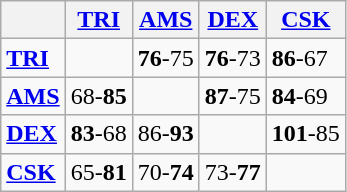<table class="wikitable">
<tr>
<th></th>
<th> <strong><a href='#'>TRI</a></strong></th>
<th> <strong><a href='#'>AMS</a></strong></th>
<th> <a href='#'><strong>DEX</strong></a></th>
<th> <strong><a href='#'>CSK</a></strong></th>
</tr>
<tr>
<td> <strong><a href='#'>TRI</a></strong></td>
<td></td>
<td><strong>76</strong>-75</td>
<td><strong>76</strong>-73</td>
<td><strong>86</strong>-67</td>
</tr>
<tr>
<td> <strong><a href='#'>AMS</a></strong></td>
<td>68-<strong>85</strong></td>
<td></td>
<td><strong>87</strong>-75</td>
<td><strong>84</strong>-69</td>
</tr>
<tr>
<td> <a href='#'><strong>DEX</strong></a></td>
<td><strong>83</strong>-68</td>
<td>86-<strong>93</strong></td>
<td></td>
<td><strong>101</strong>-85</td>
</tr>
<tr>
<td> <strong><a href='#'>CSK</a></strong></td>
<td>65-<strong>81</strong></td>
<td>70-<strong>74</strong></td>
<td>73-<strong>77</strong></td>
<td></td>
</tr>
</table>
